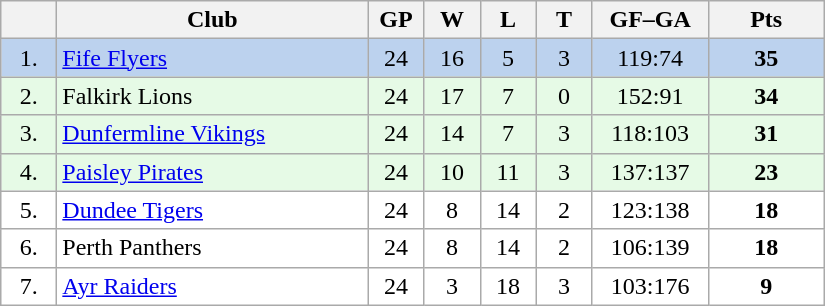<table class="wikitable">
<tr>
<th width="30"></th>
<th width="200">Club</th>
<th width="30">GP</th>
<th width="30">W</th>
<th width="30">L</th>
<th width="30">T</th>
<th width="70">GF–GA</th>
<th width="70">Pts</th>
</tr>
<tr bgcolor="#BCD2EE" align="center">
<td>1.</td>
<td align="left"><a href='#'>Fife Flyers</a></td>
<td>24</td>
<td>16</td>
<td>5</td>
<td>3</td>
<td>119:74</td>
<td><strong>35</strong></td>
</tr>
<tr bgcolor="#e6fae6" align="center">
<td>2.</td>
<td align="left">Falkirk Lions</td>
<td>24</td>
<td>17</td>
<td>7</td>
<td>0</td>
<td>152:91</td>
<td><strong>34</strong></td>
</tr>
<tr bgcolor="#e6fae6" align="center">
<td>3.</td>
<td align="left"><a href='#'>Dunfermline Vikings</a></td>
<td>24</td>
<td>14</td>
<td>7</td>
<td>3</td>
<td>118:103</td>
<td><strong>31</strong></td>
</tr>
<tr bgcolor="#e6fae6" align="center">
<td>4.</td>
<td align="left"><a href='#'>Paisley Pirates</a></td>
<td>24</td>
<td>10</td>
<td>11</td>
<td>3</td>
<td>137:137</td>
<td><strong>23</strong></td>
</tr>
<tr bgcolor="#FFFFFF" align="center">
<td>5.</td>
<td align="left"><a href='#'>Dundee Tigers</a></td>
<td>24</td>
<td>8</td>
<td>14</td>
<td>2</td>
<td>123:138</td>
<td><strong>18</strong></td>
</tr>
<tr bgcolor="#FFFFFF" align="center">
<td>6.</td>
<td align="left">Perth Panthers</td>
<td>24</td>
<td>8</td>
<td>14</td>
<td>2</td>
<td>106:139</td>
<td><strong>18</strong></td>
</tr>
<tr bgcolor="#FFFFFF" align="center">
<td>7.</td>
<td align="left"><a href='#'>Ayr Raiders</a></td>
<td>24</td>
<td>3</td>
<td>18</td>
<td>3</td>
<td>103:176</td>
<td><strong>9</strong></td>
</tr>
</table>
